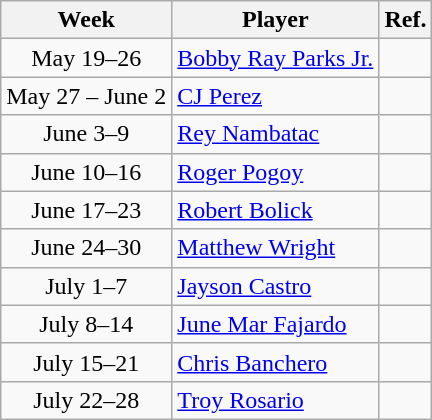<table class="wikitable" border="1">
<tr>
<th>Week</th>
<th>Player</th>
<th>Ref.</th>
</tr>
<tr>
<td align=center>May 19–26</td>
<td><a href='#'>Bobby Ray Parks Jr.</a> </td>
<td align=center></td>
</tr>
<tr>
<td align=center>May 27 – June 2</td>
<td><a href='#'>CJ Perez</a> </td>
<td align=center></td>
</tr>
<tr>
<td align=center>June 3–9</td>
<td><a href='#'>Rey Nambatac</a> </td>
<td align=center></td>
</tr>
<tr>
<td align=center>June 10–16</td>
<td><a href='#'>Roger Pogoy</a> </td>
<td align=center></td>
</tr>
<tr>
<td align=center>June 17–23</td>
<td><a href='#'>Robert Bolick</a> </td>
<td align=center></td>
</tr>
<tr>
<td align=center>June 24–30</td>
<td><a href='#'>Matthew Wright</a> </td>
<td align=center></td>
</tr>
<tr>
<td align=center>July 1–7</td>
<td><a href='#'>Jayson Castro</a> </td>
<td align=center></td>
</tr>
<tr>
<td align=center>July 8–14</td>
<td><a href='#'>June Mar Fajardo</a> </td>
<td align=center></td>
</tr>
<tr>
<td align=center>July 15–21</td>
<td><a href='#'>Chris Banchero</a> </td>
<td align=center></td>
</tr>
<tr>
<td align=center>July 22–28</td>
<td><a href='#'>Troy Rosario</a> </td>
<td align=center></td>
</tr>
</table>
